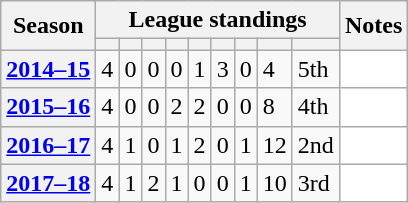<table class="wikitable sortable">
<tr>
<th scope="col" rowspan="2">Season</th>
<th scope="col" colspan="9">League standings</th>
<th scope="col" rowspan="2">Notes</th>
</tr>
<tr>
<th scope="col"></th>
<th scope="col"></th>
<th scope="col"></th>
<th scope="col"></th>
<th scope="col"></th>
<th scope="col"></th>
<th scope="col"></th>
<th scope="col"></th>
<th scope="col"></th>
</tr>
<tr>
<th scope="row"><a href='#'>2014–15</a></th>
<td>4</td>
<td>0</td>
<td>0</td>
<td>0</td>
<td>1</td>
<td>3</td>
<td>0</td>
<td>4</td>
<td>5th</td>
<td style="background: white;"></td>
</tr>
<tr>
<th scope="row"><a href='#'>2015–16</a></th>
<td>4</td>
<td>0</td>
<td>0</td>
<td>2</td>
<td>2</td>
<td>0</td>
<td>0</td>
<td>8</td>
<td>4th</td>
<td style="background: white;"></td>
</tr>
<tr>
<th scope="row"><a href='#'>2016–17</a></th>
<td>4</td>
<td>1</td>
<td>0</td>
<td>1</td>
<td>2</td>
<td>0</td>
<td>1</td>
<td>12</td>
<td>2nd</td>
<td style="background: white;"></td>
</tr>
<tr>
<th scope="row"><a href='#'>2017–18</a></th>
<td>4</td>
<td>1</td>
<td>2</td>
<td>1</td>
<td>0</td>
<td>0</td>
<td>1</td>
<td>10</td>
<td>3rd</td>
<td style="background: white;"></td>
</tr>
</table>
